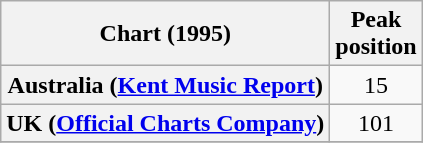<table class="wikitable sortable plainrowheaders" style="text-align: center;">
<tr>
<th scope="col">Chart (1995)</th>
<th scope="col">Peak<br>position</th>
</tr>
<tr>
<th scope="row">Australia (<a href='#'>Kent Music Report</a>)</th>
<td style="text-align:center;">15</td>
</tr>
<tr>
<th scope="row">UK (<a href='#'>Official Charts Company</a>)</th>
<td style="text-align:center;">101</td>
</tr>
<tr>
</tr>
</table>
